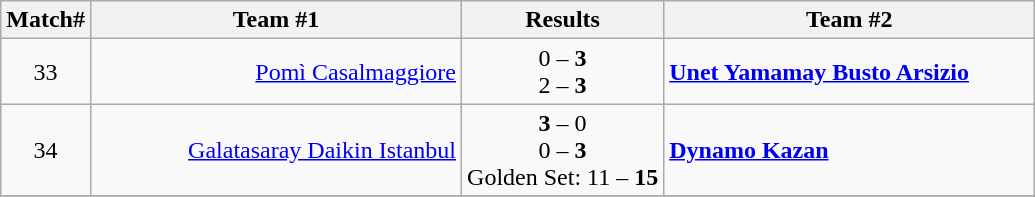<table class="wikitable" style="border-collapse: collapse;">
<tr>
<th>Match#</th>
<th align="right" width="240">Team #1</th>
<th>  Results  </th>
<th align="left" width="240">Team #2</th>
</tr>
<tr>
<td align="center">33</td>
<td align="right"><a href='#'>Pomì Casalmaggiore</a> </td>
<td align="center">0 – <strong>3</strong> <br> 2 – <strong>3</strong></td>
<td> <strong><a href='#'>Unet Yamamay Busto Arsizio</a></strong></td>
</tr>
<tr>
<td align="center">34</td>
<td align="right"><a href='#'>Galatasaray Daikin Istanbul</a> </td>
<td align="center"><strong>3</strong> – 0 <br>  0 – <strong>3</strong> <br> Golden Set: 11 – <strong>15</strong></td>
<td> <strong><a href='#'>Dynamo Kazan</a></strong></td>
</tr>
<tr>
</tr>
</table>
